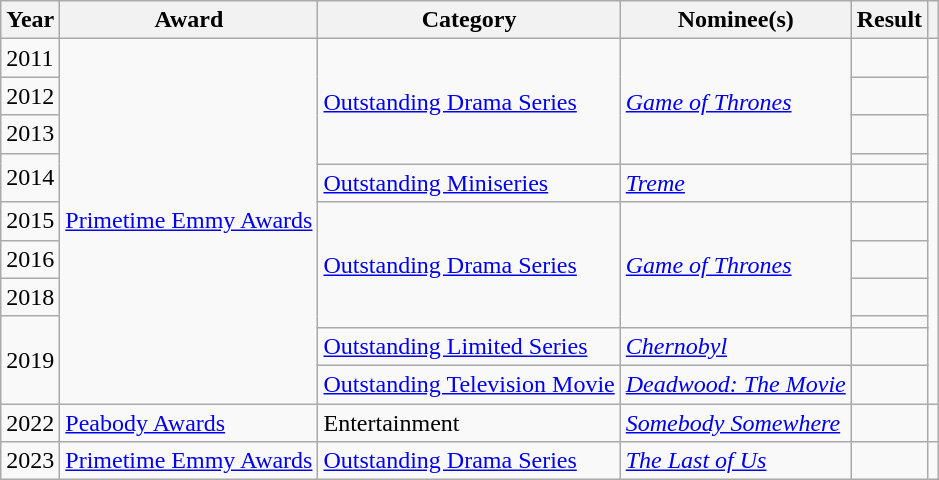<table class="wikitable plainrowheaders sortable">
<tr>
<th scope="col">Year</th>
<th scope="col">Award</th>
<th scope="col">Category</th>
<th scope="col">Nominee(s)</th>
<th scope="col">Result</th>
<th scope="col" class="unsortable"></th>
</tr>
<tr>
<td>2011</td>
<td rowspan=11><a href='#'>Primetime Emmy Awards</a></td>
<td rowspan=4><a href='#'>Outstanding Drama Series</a></td>
<td rowspan=4><em><a href='#'>Game of Thrones</a></em></td>
<td></td>
<td rowspan=11></td>
</tr>
<tr>
<td>2012</td>
<td></td>
</tr>
<tr>
<td>2013</td>
<td></td>
</tr>
<tr>
<td rowspan=2>2014</td>
<td></td>
</tr>
<tr>
<td><a href='#'>Outstanding Miniseries</a></td>
<td><em><a href='#'>Treme</a></em></td>
<td></td>
</tr>
<tr>
<td>2015</td>
<td rowspan=4><a href='#'>Outstanding Drama Series</a></td>
<td rowspan=4><em><a href='#'>Game of Thrones</a></em></td>
<td></td>
</tr>
<tr>
<td>2016</td>
<td></td>
</tr>
<tr>
<td>2018</td>
<td></td>
</tr>
<tr>
<td rowspan=3>2019</td>
<td></td>
</tr>
<tr>
<td><a href='#'>Outstanding Limited Series</a></td>
<td><em><a href='#'>Chernobyl</a></em></td>
<td></td>
</tr>
<tr>
<td><a href='#'>Outstanding Television Movie</a></td>
<td><em><a href='#'>Deadwood: The Movie</a></em></td>
<td></td>
</tr>
<tr>
<td>2022</td>
<td><a href='#'>Peabody Awards</a></td>
<td>Entertainment</td>
<td><a href='#'><em>Somebody Somewhere</em></a></td>
<td></td>
<td></td>
</tr>
<tr>
<td>2023</td>
<td><a href='#'>Primetime Emmy Awards</a></td>
<td><a href='#'>Outstanding Drama Series</a></td>
<td><em><a href='#'>The Last of Us</a></em></td>
<td></td>
<td></td>
</tr>
</table>
